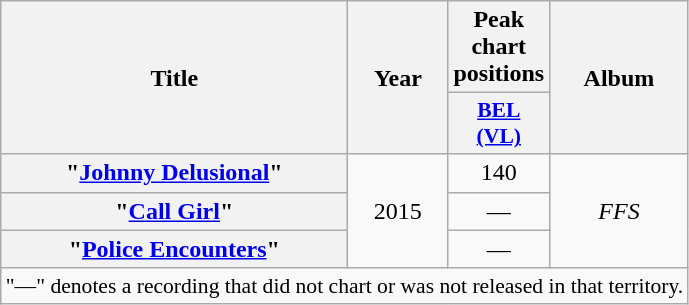<table class="wikitable plainrowheaders" style="text-align:center;">
<tr>
<th scope="col" rowspan="2" style="width:14em;">Title</th>
<th scope="col" rowspan="2">Year</th>
<th scope="col" colspan="1">Peak chart positions</th>
<th scope="col" rowspan="2">Album</th>
</tr>
<tr>
<th scope="col" style="width:3em;font-size:90%;"><a href='#'>BEL<br>(VL)</a><br></th>
</tr>
<tr>
<th scope="row">"<a href='#'>Johnny Delusional</a>"</th>
<td rowspan="3">2015</td>
<td>140</td>
<td rowspan="3"><em>FFS</em></td>
</tr>
<tr>
<th scope="row">"<a href='#'>Call Girl</a>"</th>
<td>—</td>
</tr>
<tr>
<th scope="row">"<a href='#'>Police Encounters</a>"</th>
<td>—</td>
</tr>
<tr>
<td colspan="8" style="font-size:90%">"—" denotes a recording that did not chart or was not released in that territory.</td>
</tr>
</table>
